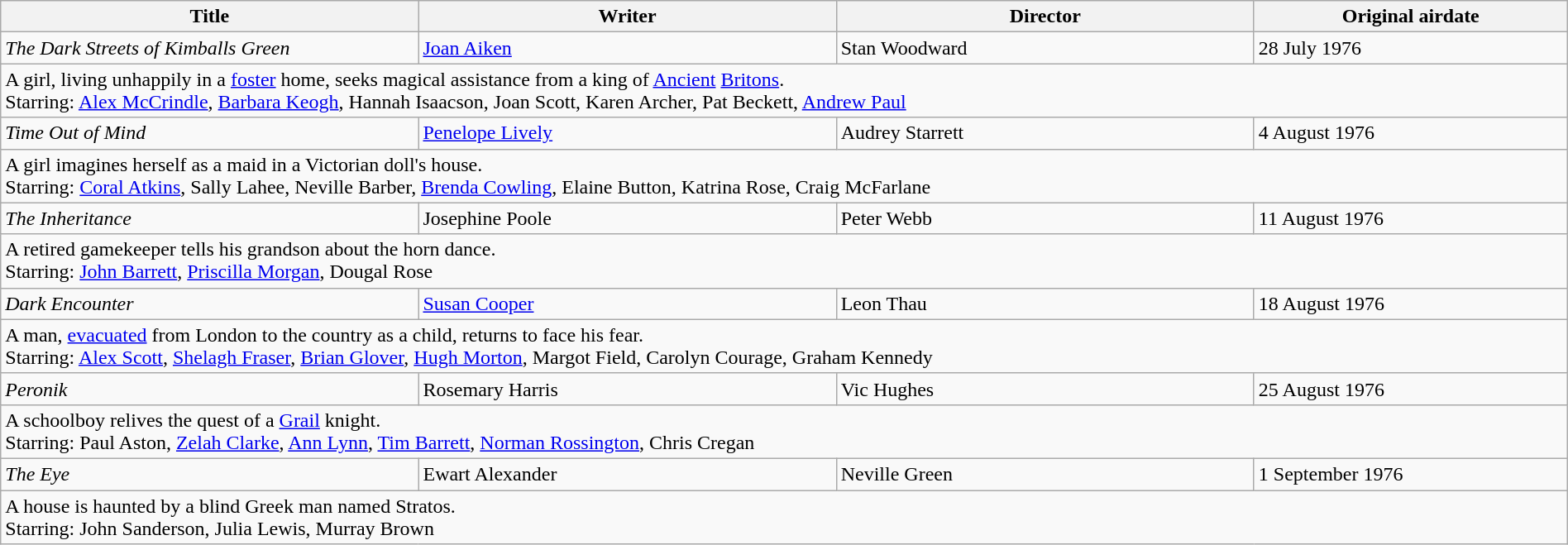<table class="wikitable" width=100% style="margin-right: 0;">
<tr>
<th width=20%>Title</th>
<th width=20%>Writer</th>
<th width=20%>Director</th>
<th width=15%>Original airdate</th>
</tr>
<tr>
<td><em>The Dark Streets of Kimballs Green</em></td>
<td><a href='#'>Joan Aiken</a></td>
<td>Stan Woodward</td>
<td>28 July 1976</td>
</tr>
<tr>
<td colspan="5">A girl, living unhappily in a <a href='#'>foster</a> home, seeks magical assistance from a king of <a href='#'>Ancient</a> <a href='#'>Britons</a>.<br>Starring: <a href='#'>Alex McCrindle</a>, <a href='#'>Barbara Keogh</a>, Hannah Isaacson, Joan Scott, Karen Archer, Pat Beckett, <a href='#'>Andrew Paul</a></td>
</tr>
<tr>
<td><em>Time Out of Mind</em></td>
<td><a href='#'>Penelope Lively</a></td>
<td>Audrey Starrett</td>
<td>4 August 1976</td>
</tr>
<tr>
<td colspan="5">A girl imagines herself as a maid in a Victorian doll's house.<br>Starring: <a href='#'>Coral Atkins</a>, Sally Lahee, Neville Barber, <a href='#'>Brenda Cowling</a>, Elaine Button, Katrina Rose, Craig McFarlane</td>
</tr>
<tr>
<td><em>The Inheritance</em></td>
<td>Josephine Poole</td>
<td>Peter Webb</td>
<td>11 August 1976</td>
</tr>
<tr>
<td colspan="5">A retired gamekeeper tells his grandson about the horn dance.<br>Starring: <a href='#'>John Barrett</a>, <a href='#'>Priscilla Morgan</a>, Dougal Rose</td>
</tr>
<tr>
<td><em>Dark Encounter</em></td>
<td><a href='#'>Susan Cooper</a></td>
<td>Leon Thau</td>
<td>18 August 1976</td>
</tr>
<tr>
<td colspan="5">A man, <a href='#'>
evacuated</a> from London to the country as a child, returns to face his fear.<br>Starring: <a href='#'>Alex Scott</a>, <a href='#'>Shelagh Fraser</a>, <a href='#'>Brian Glover</a>, <a href='#'>Hugh Morton</a>, Margot Field, Carolyn Courage, Graham Kennedy</td>
</tr>
<tr>
<td><em>Peronik</em></td>
<td>Rosemary Harris</td>
<td>Vic Hughes</td>
<td>25 August 1976</td>
</tr>
<tr>
<td colspan="5">A schoolboy relives the quest of a <a href='#'>Grail</a> knight.<br>Starring: Paul Aston, <a href='#'>Zelah Clarke</a>, <a href='#'>Ann Lynn</a>, <a href='#'>Tim Barrett</a>, <a href='#'>Norman Rossington</a>, Chris Cregan</td>
</tr>
<tr>
<td><em>The Eye</em></td>
<td>Ewart Alexander</td>
<td>Neville Green</td>
<td>1 September 1976</td>
</tr>
<tr>
<td colspan="5">A house is haunted by a blind Greek man named Stratos.<br>Starring: John Sanderson, Julia Lewis, Murray Brown</td>
</tr>
</table>
